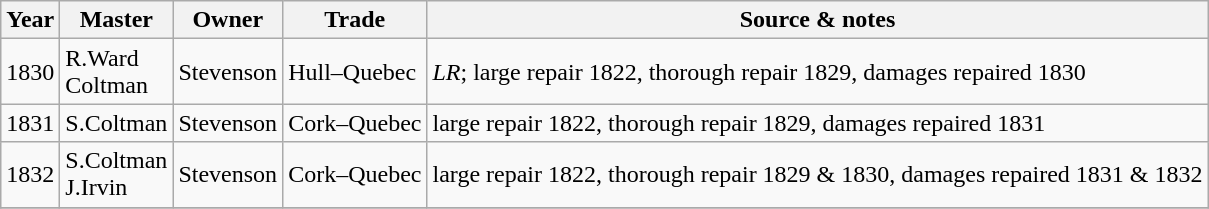<table class=" wikitable">
<tr>
<th>Year</th>
<th>Master</th>
<th>Owner</th>
<th>Trade</th>
<th>Source & notes</th>
</tr>
<tr>
<td>1830</td>
<td>R.Ward<br>Coltman</td>
<td>Stevenson</td>
<td>Hull–Quebec</td>
<td><em>LR</em>; large repair 1822, thorough repair 1829, damages repaired 1830</td>
</tr>
<tr>
<td>1831</td>
<td>S.Coltman</td>
<td>Stevenson</td>
<td>Cork–Quebec</td>
<td>large repair 1822, thorough repair 1829, damages repaired 1831</td>
</tr>
<tr>
<td>1832</td>
<td>S.Coltman<br>J.Irvin</td>
<td>Stevenson</td>
<td>Cork–Quebec</td>
<td>large repair 1822, thorough repair 1829 & 1830, damages repaired 1831 & 1832</td>
</tr>
<tr>
</tr>
</table>
